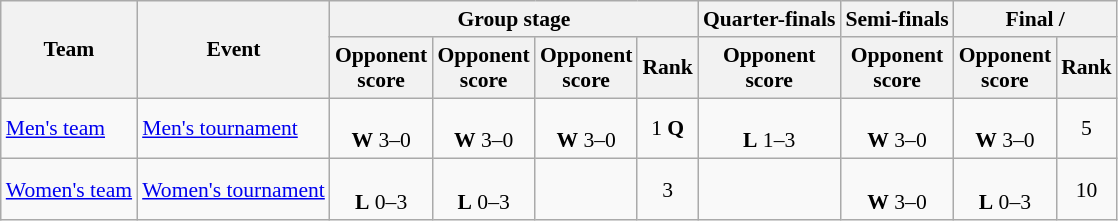<table class="wikitable" style="font-size:90%; text-align:center">
<tr>
<th rowspan="2">Team</th>
<th rowspan="2">Event</th>
<th colspan="4">Group stage</th>
<th>Quarter-finals</th>
<th>Semi-finals</th>
<th colspan="2">Final / </th>
</tr>
<tr>
<th>Opponent<br>score</th>
<th>Opponent<br>score</th>
<th>Opponent<br>score</th>
<th>Rank</th>
<th>Opponent<br>score</th>
<th>Opponent<br>score</th>
<th>Opponent<br>score</th>
<th>Rank</th>
</tr>
<tr>
<td align="left"> <a href='#'>Men's team</a></td>
<td align="left"><a href='#'>Men's tournament</a></td>
<td><br><strong>W</strong> 3–0</td>
<td><br><strong>W</strong> 3–0</td>
<td><br><strong>W</strong> 3–0</td>
<td>1 <strong>Q</strong></td>
<td><br><strong>L</strong> 1–3</td>
<td><br><strong>W</strong> 3–0</td>
<td><br><strong>W</strong> 3–0</td>
<td>5</td>
</tr>
<tr>
<td align="left"> <a href='#'>Women's team</a></td>
<td align="left"><a href='#'>Women's tournament</a></td>
<td><br><strong>L</strong> 0–3</td>
<td><br><strong>L</strong> 0–3</td>
<td></td>
<td>3</td>
<td></td>
<td><br><strong>W</strong> 3–0</td>
<td><br><strong>L</strong> 0–3</td>
<td>10</td>
</tr>
</table>
